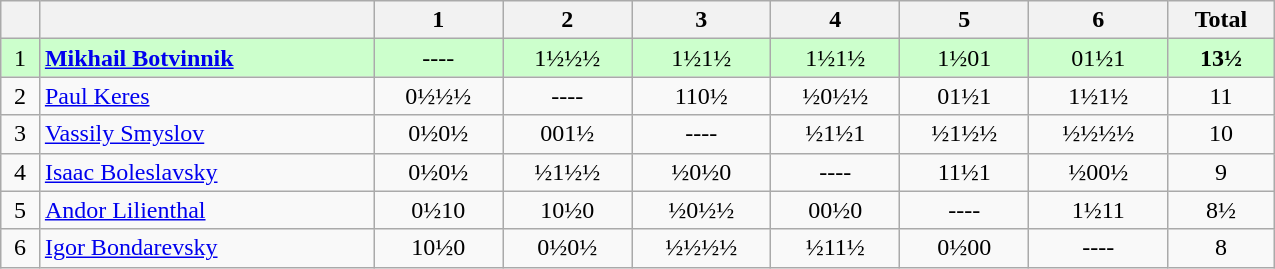<table class="wikitable" border="1" width="850px">
<tr>
<th></th>
<th></th>
<th>1</th>
<th>2</th>
<th>3</th>
<th>4</th>
<th>5</th>
<th>6</th>
<th>Total</th>
</tr>
<tr align="center" style="background:#ccffcc;">
<td>1</td>
<td align="left"> <strong><a href='#'>Mikhail Botvinnik</a></strong></td>
<td>----</td>
<td>1½½½</td>
<td>1½1½</td>
<td>1½1½</td>
<td>1½01</td>
<td>01½1</td>
<td align="center"><strong>13½</strong></td>
</tr>
<tr align="center">
<td>2</td>
<td align="left"> <a href='#'>Paul Keres</a></td>
<td>0½½½</td>
<td>----</td>
<td>110½</td>
<td>½0½½</td>
<td>01½1</td>
<td>1½1½</td>
<td align="center">11</td>
</tr>
<tr align="center">
<td>3</td>
<td align="left"> <a href='#'>Vassily Smyslov</a></td>
<td>0½0½</td>
<td>001½</td>
<td>----</td>
<td>½1½1</td>
<td>½1½½</td>
<td>½½½½</td>
<td align="center">10</td>
</tr>
<tr align="center">
<td>4</td>
<td align="left"> <a href='#'>Isaac Boleslavsky</a></td>
<td>0½0½</td>
<td>½1½½</td>
<td>½0½0</td>
<td>----</td>
<td>11½1</td>
<td>½00½</td>
<td align="center">9</td>
</tr>
<tr align="center">
<td>5</td>
<td align="left"> <a href='#'>Andor Lilienthal</a></td>
<td>0½10</td>
<td>10½0</td>
<td>½0½½</td>
<td>00½0</td>
<td>----</td>
<td>1½11</td>
<td align="center">8½</td>
</tr>
<tr align="center">
<td>6</td>
<td align="left"> <a href='#'>Igor Bondarevsky</a></td>
<td>10½0</td>
<td>0½0½</td>
<td>½½½½</td>
<td>½11½</td>
<td>0½00</td>
<td>----</td>
<td align="center">8</td>
</tr>
</table>
